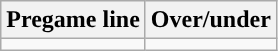<table class="wikitable">
<tr align="center">
<th>Pregame line</th>
<th>Over/under</th>
</tr>
<tr align="center">
<td></td>
<td></td>
</tr>
</table>
